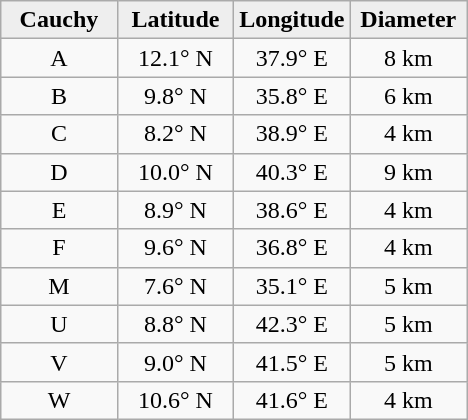<table class="wikitable">
<tr>
<th width="25%" style="background:#eeeeee;">Cauchy</th>
<th width="25%" style="background:#eeeeee;">Latitude</th>
<th width="25%" style="background:#eeeeee;">Longitude</th>
<th width="25%" style="background:#eeeeee;">Diameter</th>
</tr>
<tr>
<td align="center">A</td>
<td align="center">12.1° N</td>
<td align="center">37.9° E</td>
<td align="center">8 km</td>
</tr>
<tr>
<td align="center">B</td>
<td align="center">9.8° N</td>
<td align="center">35.8° E</td>
<td align="center">6 km</td>
</tr>
<tr>
<td align="center">C</td>
<td align="center">8.2° N</td>
<td align="center">38.9° E</td>
<td align="center">4 km</td>
</tr>
<tr>
<td align="center">D</td>
<td align="center">10.0° N</td>
<td align="center">40.3° E</td>
<td align="center">9 km</td>
</tr>
<tr>
<td align="center">E</td>
<td align="center">8.9° N</td>
<td align="center">38.6° E</td>
<td align="center">4 km</td>
</tr>
<tr>
<td align="center">F</td>
<td align="center">9.6° N</td>
<td align="center">36.8° E</td>
<td align="center">4 km</td>
</tr>
<tr>
<td align="center">M</td>
<td align="center">7.6° N</td>
<td align="center">35.1° E</td>
<td align="center">5 km</td>
</tr>
<tr>
<td align="center">U</td>
<td align="center">8.8° N</td>
<td align="center">42.3° E</td>
<td align="center">5 km</td>
</tr>
<tr>
<td align="center">V</td>
<td align="center">9.0° N</td>
<td align="center">41.5° E</td>
<td align="center">5 km</td>
</tr>
<tr>
<td align="center">W</td>
<td align="center">10.6° N</td>
<td align="center">41.6° E</td>
<td align="center">4 km</td>
</tr>
</table>
